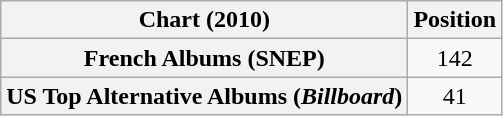<table class="wikitable sortable plainrowheaders" style="text-align:center">
<tr>
<th scope="col">Chart (2010)</th>
<th scope="col">Position</th>
</tr>
<tr>
<th scope="row">French Albums (SNEP)</th>
<td>142</td>
</tr>
<tr>
<th scope="row">US Top Alternative Albums (<em>Billboard</em>)</th>
<td>41</td>
</tr>
</table>
